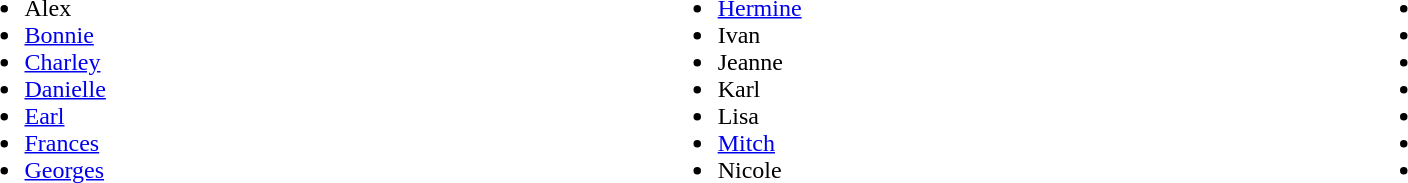<table style="width:90%;">
<tr>
<td><br><ul><li>Alex</li><li><a href='#'>Bonnie</a></li><li><a href='#'>Charley</a></li><li><a href='#'>Danielle</a></li><li><a href='#'>Earl</a></li><li><a href='#'>Frances</a></li><li><a href='#'>Georges</a></li></ul></td>
<td><br><ul><li><a href='#'>Hermine</a></li><li>Ivan</li><li>Jeanne</li><li>Karl</li><li>Lisa</li><li><a href='#'>Mitch</a></li><li>Nicole</li></ul></td>
<td><br><ul><li></li><li></li><li></li><li></li><li></li><li></li><li></li></ul></td>
</tr>
</table>
